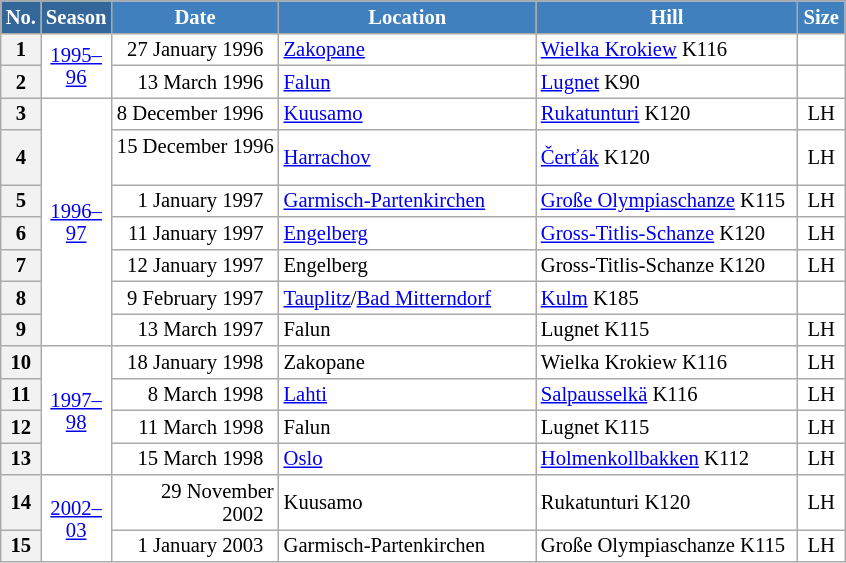<table class="wikitable sortable" style="font-size:86%; line-height:15px; text-align:left; border:grey solid 1px; border-collapse:collapse; background:#ffffff;">
<tr style="background:#efefef;">
<th style="background-color:#369; color:white; width:10px;">No.</th>
<th style="background-color:#369; color:white;  width:30px;">Season</th>
<th style="background-color:#4180be; color:white; width:105px;">Date</th>
<th style="background-color:#4180be; color:white; width:165px;">Location</th>
<th style="background-color:#4180be; color:white; width:168px;">Hill</th>
<th style="background-color:#4180be; color:white; width:25px;">Size</th>
</tr>
<tr>
<th scope=row style="text-align:center;">1</th>
<td align=center rowspan=2><a href='#'>1995–96</a></td>
<td align=right>27 January 1996  </td>
<td> <a href='#'>Zakopane</a></td>
<td><a href='#'>Wielka Krokiew</a> K116</td>
<td align=center></td>
</tr>
<tr>
<th scope=row style="text-align:center;">2</th>
<td align=right>13 March 1996  </td>
<td> <a href='#'>Falun</a></td>
<td><a href='#'>Lugnet</a> K90</td>
<td align=center></td>
</tr>
<tr>
<th scope=row style="text-align:center;">3</th>
<td align=center rowspan=7><a href='#'>1996–97</a></td>
<td align=right>8 December 1996  </td>
<td> <a href='#'>Kuusamo</a></td>
<td><a href='#'>Rukatunturi</a> K120</td>
<td align=center>LH</td>
</tr>
<tr>
<th scope=row style="text-align:center;">4</th>
<td align=right>15 December 1996  </td>
<td> <a href='#'>Harrachov</a></td>
<td><a href='#'>Čerťák</a> K120</td>
<td align=center>LH</td>
</tr>
<tr>
<th scope=row style="text-align:center;">5</th>
<td align=right>1 January 1997  </td>
<td> <a href='#'>Garmisch-Partenkirchen</a></td>
<td><a href='#'>Große Olympiaschanze</a> K115</td>
<td align=center>LH</td>
</tr>
<tr>
<th scope=row style="text-align:center;">6</th>
<td align=right>11 January 1997  </td>
<td> <a href='#'>Engelberg</a></td>
<td><a href='#'>Gross-Titlis-Schanze</a> K120</td>
<td align=center>LH</td>
</tr>
<tr>
<th scope=row style="text-align:center;">7</th>
<td align=right>12 January 1997  </td>
<td> Engelberg</td>
<td>Gross-Titlis-Schanze K120</td>
<td align=center>LH</td>
</tr>
<tr>
<th scope=row style="text-align:center;">8</th>
<td align=right>9 February 1997  </td>
<td> <a href='#'>Tauplitz</a>/<a href='#'>Bad Mitterndorf</a></td>
<td><a href='#'>Kulm</a> K185</td>
<td align=center></td>
</tr>
<tr>
<th scope=row style="text-align:center;">9</th>
<td align=right>13 March 1997  </td>
<td> Falun</td>
<td>Lugnet K115</td>
<td align=center>LH</td>
</tr>
<tr>
<th scope=row style="text-align:center;">10</th>
<td align=center rowspan=4><a href='#'>1997–98</a></td>
<td align=right>18 January 1998  </td>
<td> Zakopane</td>
<td>Wielka Krokiew K116</td>
<td align=center>LH</td>
</tr>
<tr>
<th scope=row style="text-align:center;">11</th>
<td align=right>8 March 1998  </td>
<td> <a href='#'>Lahti</a></td>
<td><a href='#'>Salpausselkä</a> K116</td>
<td align=center>LH</td>
</tr>
<tr>
<th scope=row style="text-align:center;">12</th>
<td align=right>11 March 1998  </td>
<td> Falun</td>
<td>Lugnet K115</td>
<td align=center>LH</td>
</tr>
<tr>
<th scope=row style="text-align:center;">13</th>
<td align=right>15 March 1998  </td>
<td> <a href='#'>Oslo</a></td>
<td><a href='#'>Holmenkollbakken</a> K112</td>
<td align=center>LH</td>
</tr>
<tr>
<th scope=row style="text-align:center;">14</th>
<td align=center rowspan=2><a href='#'>2002–03</a></td>
<td align=right>29 November 2002  </td>
<td> Kuusamo</td>
<td>Rukatunturi K120</td>
<td align=center>LH</td>
</tr>
<tr>
<th scope=row style="text-align:center;">15</th>
<td align=right>1 January 2003  </td>
<td> Garmisch-Partenkirchen</td>
<td>Große Olympiaschanze K115</td>
<td align=center>LH</td>
</tr>
</table>
